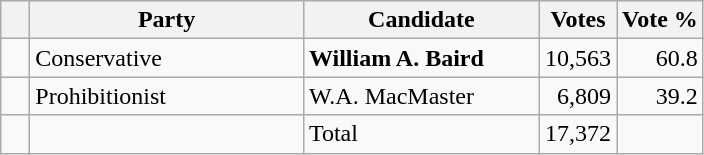<table class="wikitable">
<tr>
<th></th>
<th scope="col" width="175">Party</th>
<th scope="col" width="150">Candidate</th>
<th>Votes</th>
<th>Vote %</th>
</tr>
<tr>
<td>   </td>
<td>Conservative</td>
<td><strong>William A. Baird</strong></td>
<td align=right>10,563</td>
<td align=right>60.8</td>
</tr>
<tr>
<td>   </td>
<td>Prohibitionist</td>
<td>W.A. MacMaster</td>
<td align=right>6,809</td>
<td align=right>39.2</td>
</tr>
<tr>
<td></td>
<td></td>
<td>Total</td>
<td align=right>17,372</td>
<td></td>
</tr>
</table>
